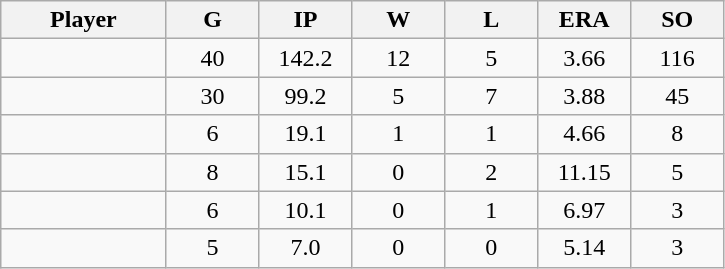<table class="wikitable sortable">
<tr>
<th bgcolor="#DDDDFF" width="16%">Player</th>
<th bgcolor="#DDDDFF" width="9%">G</th>
<th bgcolor="#DDDDFF" width="9%">IP</th>
<th bgcolor="#DDDDFF" width="9%">W</th>
<th bgcolor="#DDDDFF" width="9%">L</th>
<th bgcolor="#DDDDFF" width="9%">ERA</th>
<th bgcolor="#DDDDFF" width="9%">SO</th>
</tr>
<tr align="center">
<td></td>
<td>40</td>
<td>142.2</td>
<td>12</td>
<td>5</td>
<td>3.66</td>
<td>116</td>
</tr>
<tr align="center">
<td></td>
<td>30</td>
<td>99.2</td>
<td>5</td>
<td>7</td>
<td>3.88</td>
<td>45</td>
</tr>
<tr align="center">
<td></td>
<td>6</td>
<td>19.1</td>
<td>1</td>
<td>1</td>
<td>4.66</td>
<td>8</td>
</tr>
<tr align="center">
<td></td>
<td>8</td>
<td>15.1</td>
<td>0</td>
<td>2</td>
<td>11.15</td>
<td>5</td>
</tr>
<tr align="center">
<td></td>
<td>6</td>
<td>10.1</td>
<td>0</td>
<td>1</td>
<td>6.97</td>
<td>3</td>
</tr>
<tr align="center">
<td></td>
<td>5</td>
<td>7.0</td>
<td>0</td>
<td>0</td>
<td>5.14</td>
<td>3</td>
</tr>
</table>
